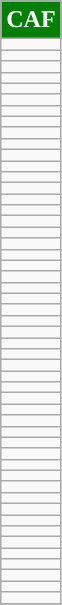<table class="wikitable collapsible collapsed" style="display: inline-table;">
<tr>
<th style="background-color:#008000; color:white; ">CAF</th>
</tr>
<tr>
<td></td>
</tr>
<tr>
<td></td>
</tr>
<tr>
<td></td>
</tr>
<tr>
<td></td>
</tr>
<tr>
<td></td>
</tr>
<tr>
<td></td>
</tr>
<tr>
<td></td>
</tr>
<tr>
<td></td>
</tr>
<tr>
<td></td>
</tr>
<tr>
<td></td>
</tr>
<tr>
<td></td>
</tr>
<tr>
<td></td>
</tr>
<tr>
<td></td>
</tr>
<tr>
<td></td>
</tr>
<tr>
<td></td>
</tr>
<tr>
<td></td>
</tr>
<tr>
<td></td>
</tr>
<tr>
<td></td>
</tr>
<tr>
<td></td>
</tr>
<tr>
<td></td>
</tr>
<tr>
<td></td>
</tr>
<tr>
<td></td>
</tr>
<tr>
<td></td>
</tr>
<tr>
<td></td>
</tr>
<tr>
<td></td>
</tr>
<tr>
<td></td>
</tr>
<tr>
<td></td>
</tr>
<tr>
<td></td>
</tr>
<tr>
<td></td>
</tr>
<tr>
<td></td>
</tr>
<tr>
<td></td>
</tr>
<tr>
<td></td>
</tr>
<tr>
<td></td>
</tr>
<tr>
<td></td>
</tr>
<tr>
<td></td>
</tr>
<tr>
<td></td>
</tr>
<tr>
<td></td>
</tr>
<tr>
<td></td>
</tr>
<tr>
<td></td>
</tr>
<tr>
<td></td>
</tr>
<tr>
<td></td>
</tr>
<tr>
<td></td>
</tr>
<tr>
<td></td>
</tr>
<tr>
<td></td>
</tr>
<tr>
<td></td>
</tr>
<tr>
<td></td>
</tr>
<tr>
<td></td>
</tr>
<tr>
<td></td>
</tr>
<tr>
<td></td>
</tr>
<tr>
<td></td>
</tr>
<tr>
<td></td>
</tr>
<tr>
</tr>
</table>
